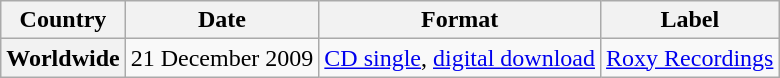<table class="wikitable plainrowheaders">
<tr>
<th scope="col">Country</th>
<th scope="col">Date</th>
<th scope="col">Format</th>
<th scope="col">Label</th>
</tr>
<tr>
<th scope="row">Worldwide</th>
<td>21 December 2009</td>
<td><a href='#'>CD single</a>, <a href='#'>digital download</a></td>
<td><a href='#'>Roxy Recordings</a></td>
</tr>
</table>
